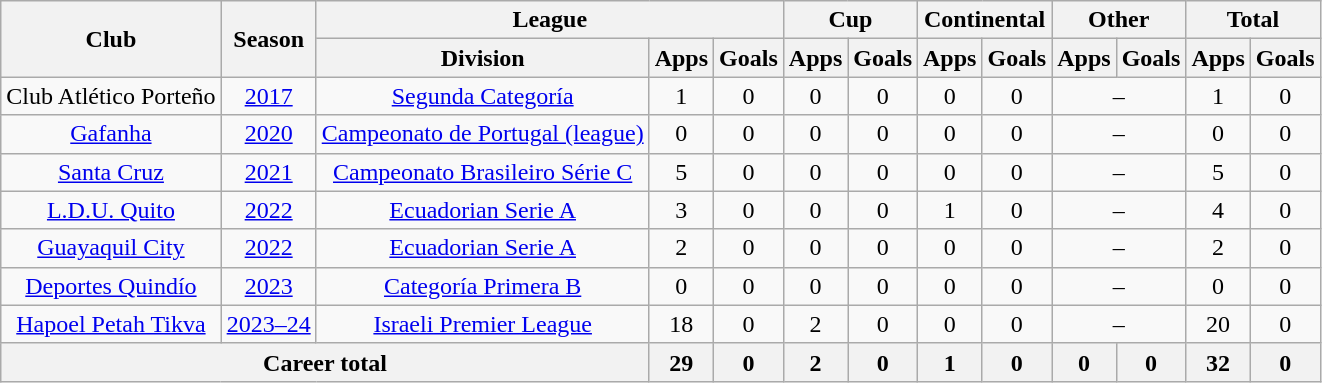<table class="wikitable" style="text-align: center">
<tr>
<th rowspan="2">Club</th>
<th rowspan="2">Season</th>
<th colspan="3">League</th>
<th colspan="2">Cup</th>
<th colspan="2">Continental</th>
<th colspan="2">Other</th>
<th colspan="2">Total</th>
</tr>
<tr>
<th>Division</th>
<th>Apps</th>
<th>Goals</th>
<th>Apps</th>
<th>Goals</th>
<th>Apps</th>
<th>Goals</th>
<th>Apps</th>
<th>Goals</th>
<th>Apps</th>
<th>Goals</th>
</tr>
<tr>
<td>Club Atlético Porteño</td>
<td><a href='#'>2017</a></td>
<td rowspan="1"><a href='#'>Segunda Categoría</a></td>
<td>1</td>
<td>0</td>
<td>0</td>
<td>0</td>
<td>0</td>
<td>0</td>
<td colspan="2">–</td>
<td>1</td>
<td>0</td>
</tr>
<tr>
<td><a href='#'>Gafanha</a></td>
<td><a href='#'>2020</a></td>
<td rowspan="1"><a href='#'>Campeonato de Portugal (league)</a></td>
<td>0</td>
<td>0</td>
<td>0</td>
<td>0</td>
<td>0</td>
<td>0</td>
<td colspan="2">–</td>
<td>0</td>
<td>0</td>
</tr>
<tr>
<td><a href='#'>Santa Cruz</a></td>
<td><a href='#'>2021</a></td>
<td rowspan="1"><a href='#'>Campeonato Brasileiro Série C</a></td>
<td>5</td>
<td>0</td>
<td>0</td>
<td>0</td>
<td>0</td>
<td>0</td>
<td colspan="2">–</td>
<td>5</td>
<td>0</td>
</tr>
<tr>
<td><a href='#'>L.D.U. Quito</a></td>
<td><a href='#'>2022</a></td>
<td rowspan="1"><a href='#'>Ecuadorian Serie A</a></td>
<td>3</td>
<td>0</td>
<td>0</td>
<td>0</td>
<td>1</td>
<td>0</td>
<td colspan="2">–</td>
<td>4</td>
<td>0</td>
</tr>
<tr>
<td><a href='#'>Guayaquil City</a></td>
<td><a href='#'>2022</a></td>
<td rowspan="1"><a href='#'>Ecuadorian Serie A</a></td>
<td>2</td>
<td>0</td>
<td>0</td>
<td>0</td>
<td>0</td>
<td>0</td>
<td colspan="2">–</td>
<td>2</td>
<td>0</td>
</tr>
<tr>
<td><a href='#'>Deportes Quindío</a></td>
<td><a href='#'>2023</a></td>
<td rowspan="1"><a href='#'>Categoría Primera B</a></td>
<td>0</td>
<td>0</td>
<td>0</td>
<td>0</td>
<td>0</td>
<td>0</td>
<td colspan="2">–</td>
<td>0</td>
<td>0</td>
</tr>
<tr>
<td><a href='#'>Hapoel Petah Tikva</a></td>
<td><a href='#'>2023–24</a></td>
<td rowspan="1"><a href='#'>Israeli Premier League</a></td>
<td>18</td>
<td>0</td>
<td>2</td>
<td>0</td>
<td>0</td>
<td>0</td>
<td colspan="2">–</td>
<td>20</td>
<td>0</td>
</tr>
<tr>
<th colspan="3"><strong>Career total</strong></th>
<th>29</th>
<th>0</th>
<th>2</th>
<th>0</th>
<th>1</th>
<th>0</th>
<th>0</th>
<th>0</th>
<th>32</th>
<th>0</th>
</tr>
</table>
